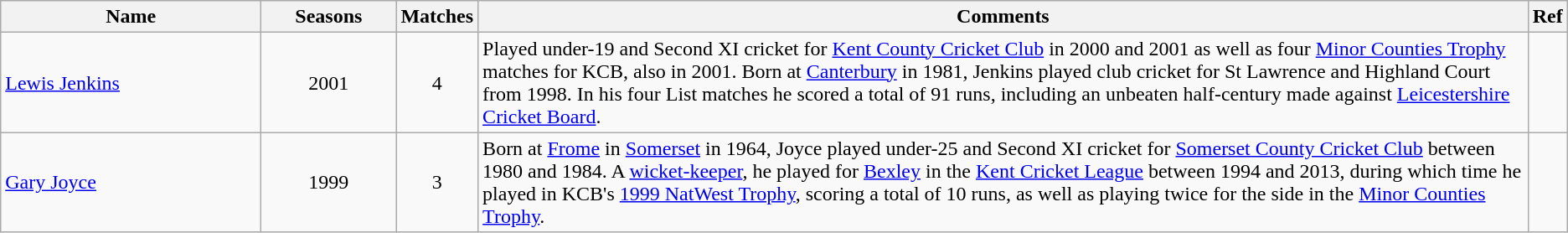<table class="wikitable">
<tr>
<th style="width:200px">Name</th>
<th style="width:100px">Seasons</th>
<th>Matches</th>
<th>Comments</th>
<th>Ref</th>
</tr>
<tr>
<td><a href='#'>Lewis Jenkins</a></td>
<td style="text-align: center;">2001</td>
<td style="text-align: center;">4</td>
<td>Played under-19 and Second XI cricket for <a href='#'>Kent County Cricket Club</a> in 2000 and 2001 as well as four <a href='#'>Minor Counties Trophy</a> matches for KCB, also in 2001. Born at <a href='#'>Canterbury</a> in 1981, Jenkins played club cricket for St Lawrence and Highland Court from 1998. In his four List matches he scored a total of 91 runs, including an unbeaten half-century made against <a href='#'>Leicestershire Cricket Board</a>.</td>
<td></td>
</tr>
<tr>
<td><a href='#'>Gary Joyce</a></td>
<td style="text-align: center;">1999</td>
<td style="text-align: center;">3</td>
<td>Born at <a href='#'>Frome</a> in <a href='#'>Somerset</a> in 1964, Joyce played under-25 and Second XI cricket for <a href='#'>Somerset County Cricket Club</a> between 1980 and 1984. A <a href='#'>wicket-keeper</a>, he played for <a href='#'>Bexley</a> in the <a href='#'>Kent Cricket League</a> between 1994 and 2013, during which time he played in KCB's <a href='#'>1999 NatWest Trophy</a>, scoring a total of 10 runs, as well as playing twice for the side in the <a href='#'>Minor Counties Trophy</a>.</td>
<td></td>
</tr>
</table>
